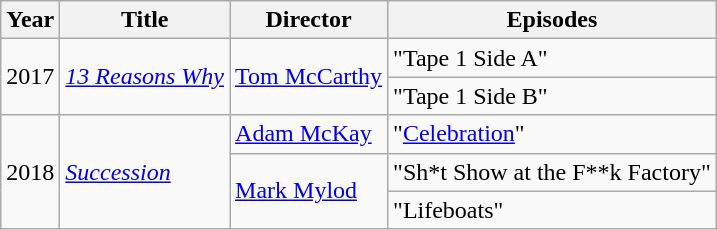<table class="wikitable">
<tr>
<th>Year</th>
<th>Title</th>
<th>Director</th>
<th>Episodes</th>
</tr>
<tr>
<td rowspan=2>2017</td>
<td rowspan=2><em><a href='#'>13 Reasons Why</a></em></td>
<td rowspan=2><a href='#'>Tom McCarthy</a></td>
<td>"Tape 1 Side A"</td>
</tr>
<tr>
<td>"Tape 1 Side B"</td>
</tr>
<tr>
<td rowspan=3>2018</td>
<td rowspan=3><em><a href='#'>Succession</a></em></td>
<td><a href='#'>Adam McKay</a></td>
<td>"<a href='#'>Celebration</a>"</td>
</tr>
<tr>
<td rowspan=2><a href='#'>Mark Mylod</a></td>
<td>"Sh*t Show at the F**k Factory"</td>
</tr>
<tr>
<td>"Lifeboats"</td>
</tr>
</table>
